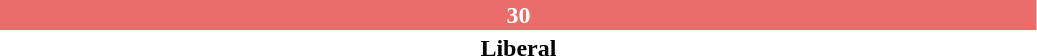<table style="width:55%; text-align:center;">
<tr style="color:white;">
<td style="background:#EA6D6A; width:100.00%;"><strong>30</strong></td>
</tr>
<tr>
<td><span><strong>Liberal</strong></span></td>
</tr>
</table>
